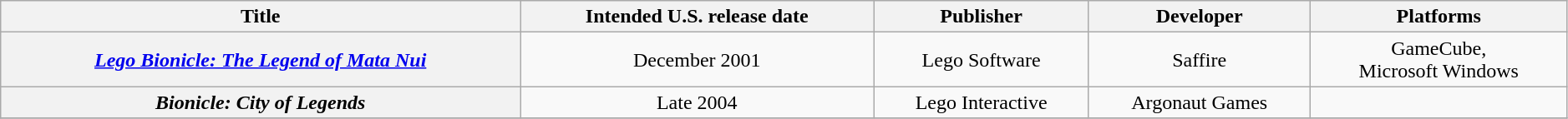<table class="wikitable plainrowheaders" style="text-align: center; width: 99%;">
<tr>
<th scope="col">Title</th>
<th scope="col">Intended U.S. release date</th>
<th scope="col">Publisher</th>
<th scope="col">Developer</th>
<th scope="col">Platforms</th>
</tr>
<tr>
<th scope="row"><em><a href='#'>Lego Bionicle: The Legend of Mata Nui</a></em></th>
<td>December 2001</td>
<td>Lego Software</td>
<td>Saffire</td>
<td>GameCube,<br>Microsoft Windows</td>
</tr>
<tr>
<th scope="row"><em>Bionicle: City of Legends</em></th>
<td>Late 2004</td>
<td>Lego Interactive</td>
<td>Argonaut Games</td>
<td></td>
</tr>
<tr>
</tr>
</table>
